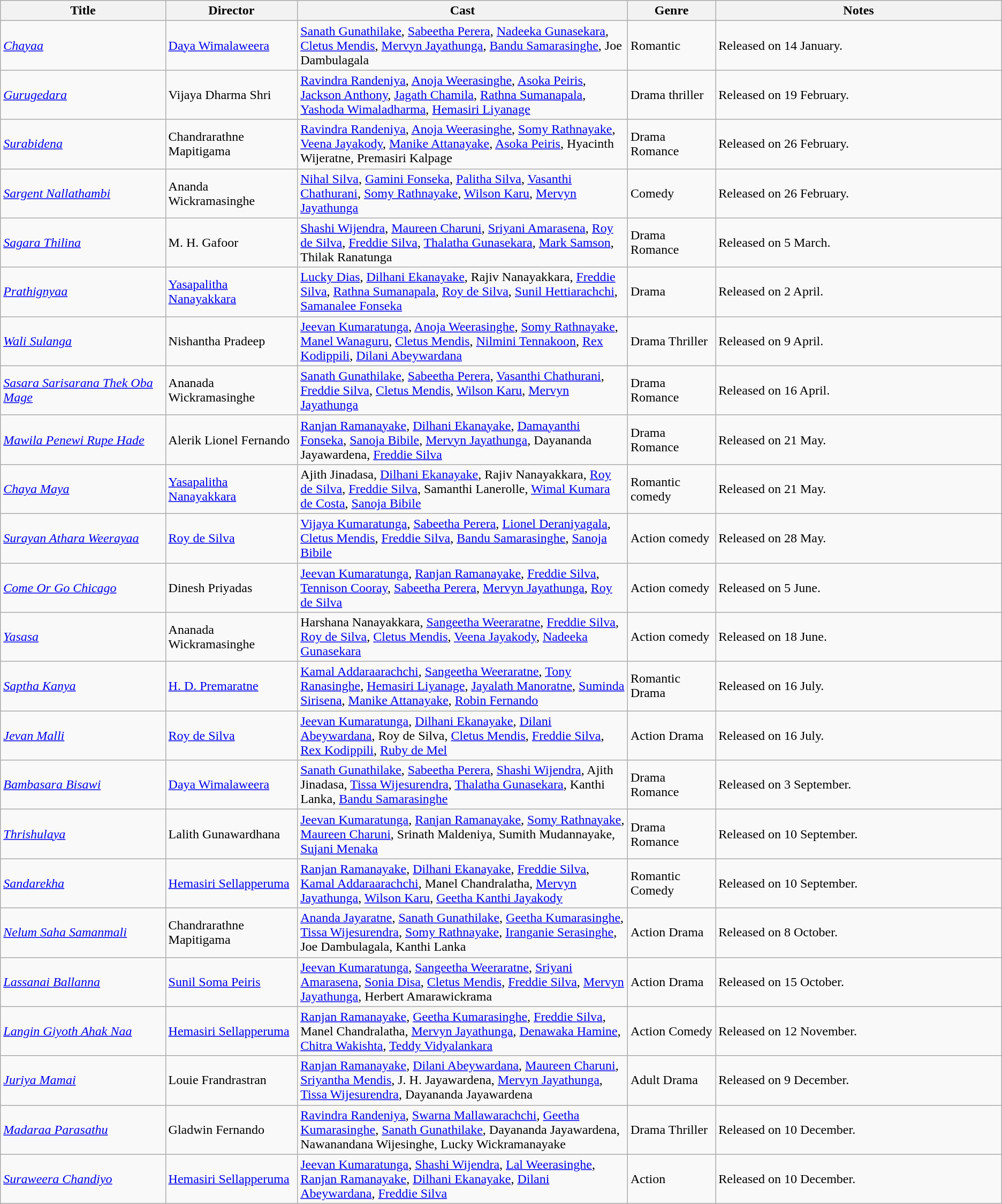<table class="wikitable">
<tr>
<th width=15%>Title</th>
<th width=12%>Director</th>
<th width=30%>Cast</th>
<th width=8%>Genre</th>
<th width=26%>Notes</th>
</tr>
<tr>
<td><em><a href='#'>Chayaa</a></em></td>
<td><a href='#'>Daya Wimalaweera</a></td>
<td><a href='#'>Sanath Gunathilake</a>, <a href='#'>Sabeetha Perera</a>, <a href='#'>Nadeeka Gunasekara</a>, <a href='#'>Cletus Mendis</a>, <a href='#'>Mervyn Jayathunga</a>, <a href='#'>Bandu Samarasinghe</a>, Joe Dambulagala</td>
<td>Romantic</td>
<td>Released on 14 January.</td>
</tr>
<tr>
<td><em><a href='#'>Gurugedara</a></em></td>
<td>Vijaya Dharma Shri</td>
<td><a href='#'>Ravindra Randeniya</a>, <a href='#'>Anoja Weerasinghe</a>, <a href='#'>Asoka Peiris</a>, <a href='#'>Jackson Anthony</a>, <a href='#'>Jagath Chamila</a>, <a href='#'>Rathna Sumanapala</a>, <a href='#'>Yashoda Wimaladharma</a>, <a href='#'>Hemasiri Liyanage</a></td>
<td>Drama thriller</td>
<td>Released on 19 February.</td>
</tr>
<tr>
<td><em><a href='#'>Surabidena</a></em></td>
<td>Chandrarathne Mapitigama</td>
<td><a href='#'>Ravindra Randeniya</a>, <a href='#'>Anoja Weerasinghe</a>, <a href='#'>Somy Rathnayake</a>, <a href='#'>Veena Jayakody</a>, <a href='#'>Manike Attanayake</a>, <a href='#'>Asoka Peiris</a>, Hyacinth Wijeratne, Premasiri Kalpage</td>
<td>Drama Romance</td>
<td>Released on 26 February.</td>
</tr>
<tr>
<td><em><a href='#'>Sargent Nallathambi</a></em></td>
<td>Ananda Wickramasinghe</td>
<td><a href='#'>Nihal Silva</a>, <a href='#'>Gamini Fonseka</a>, <a href='#'>Palitha Silva</a>, <a href='#'>Vasanthi Chathurani</a>, <a href='#'>Somy Rathnayake</a>, <a href='#'>Wilson Karu</a>, <a href='#'>Mervyn Jayathunga</a></td>
<td>Comedy</td>
<td>Released on 26 February.</td>
</tr>
<tr>
<td><em><a href='#'>Sagara Thilina</a></em></td>
<td>M. H. Gafoor</td>
<td><a href='#'>Shashi Wijendra</a>, <a href='#'>Maureen Charuni</a>, <a href='#'>Sriyani Amarasena</a>, <a href='#'>Roy de Silva</a>, <a href='#'>Freddie Silva</a>, <a href='#'>Thalatha Gunasekara</a>, <a href='#'>Mark Samson</a>, Thilak Ranatunga</td>
<td>Drama Romance</td>
<td>Released on 5 March.</td>
</tr>
<tr>
<td><em><a href='#'>Prathignyaa</a></em></td>
<td><a href='#'>Yasapalitha Nanayakkara</a></td>
<td><a href='#'>Lucky Dias</a>, <a href='#'>Dilhani Ekanayake</a>, Rajiv Nanayakkara, <a href='#'>Freddie Silva</a>, <a href='#'>Rathna Sumanapala</a>, <a href='#'>Roy de Silva</a>, <a href='#'>Sunil Hettiarachchi</a>, <a href='#'>Samanalee Fonseka</a></td>
<td>Drama</td>
<td>Released on 2 April.</td>
</tr>
<tr>
<td><em><a href='#'>Wali Sulanga</a></em></td>
<td>Nishantha Pradeep</td>
<td><a href='#'>Jeevan Kumaratunga</a>, <a href='#'>Anoja Weerasinghe</a>, <a href='#'>Somy Rathnayake</a>, <a href='#'>Manel Wanaguru</a>, <a href='#'>Cletus Mendis</a>, <a href='#'>Nilmini Tennakoon</a>, <a href='#'>Rex Kodippili</a>, <a href='#'>Dilani Abeywardana</a></td>
<td>Drama Thriller</td>
<td>Released on 9 April.</td>
</tr>
<tr>
<td><em><a href='#'>Sasara Sarisarana Thek Oba Mage</a></em></td>
<td>Ananada Wickramasinghe</td>
<td><a href='#'>Sanath Gunathilake</a>, <a href='#'>Sabeetha Perera</a>, <a href='#'>Vasanthi Chathurani</a>, <a href='#'>Freddie Silva</a>, <a href='#'>Cletus Mendis</a>, <a href='#'>Wilson Karu</a>, <a href='#'>Mervyn Jayathunga</a></td>
<td>Drama Romance</td>
<td>Released on 16 April.</td>
</tr>
<tr>
<td><em><a href='#'>Mawila Penewi Rupe Hade</a></em></td>
<td>Alerik Lionel Fernando</td>
<td><a href='#'>Ranjan Ramanayake</a>, <a href='#'>Dilhani Ekanayake</a>, <a href='#'>Damayanthi Fonseka</a>, <a href='#'>Sanoja Bibile</a>, <a href='#'>Mervyn Jayathunga</a>, Dayananda Jayawardena, <a href='#'>Freddie Silva</a></td>
<td>Drama Romance</td>
<td>Released on 21 May.</td>
</tr>
<tr>
<td><em><a href='#'>Chaya Maya</a></em></td>
<td><a href='#'>Yasapalitha Nanayakkara</a></td>
<td>Ajith Jinadasa, <a href='#'>Dilhani Ekanayake</a>, Rajiv Nanayakkara, <a href='#'>Roy de Silva</a>, <a href='#'>Freddie Silva</a>, Samanthi Lanerolle, <a href='#'>Wimal Kumara de Costa</a>, <a href='#'>Sanoja Bibile</a></td>
<td>Romantic comedy</td>
<td>Released on 21 May.</td>
</tr>
<tr>
<td><em><a href='#'>Surayan Athara Weerayaa</a></em></td>
<td><a href='#'>Roy de Silva</a></td>
<td><a href='#'>Vijaya Kumaratunga</a>, <a href='#'>Sabeetha Perera</a>, <a href='#'>Lionel Deraniyagala</a>, <a href='#'>Cletus Mendis</a>, <a href='#'>Freddie Silva</a>, <a href='#'>Bandu Samarasinghe</a>, <a href='#'>Sanoja Bibile</a></td>
<td>Action comedy</td>
<td>Released on 28 May.</td>
</tr>
<tr>
<td><em><a href='#'>Come Or Go Chicago</a></em></td>
<td>Dinesh Priyadas</td>
<td><a href='#'>Jeevan Kumaratunga</a>, <a href='#'>Ranjan Ramanayake</a>, <a href='#'>Freddie Silva</a>, <a href='#'>Tennison Cooray</a>, <a href='#'>Sabeetha Perera</a>, <a href='#'>Mervyn Jayathunga</a>, <a href='#'>Roy de Silva</a></td>
<td>Action comedy</td>
<td>Released on 5 June.</td>
</tr>
<tr>
<td><em><a href='#'>Yasasa</a></em></td>
<td>Ananada Wickramasinghe</td>
<td>Harshana Nanayakkara, <a href='#'>Sangeetha Weeraratne</a>, <a href='#'>Freddie Silva</a>, <a href='#'>Roy de Silva</a>, <a href='#'>Cletus Mendis</a>, <a href='#'>Veena Jayakody</a>, <a href='#'>Nadeeka Gunasekara</a></td>
<td>Action comedy</td>
<td>Released on 18 June.</td>
</tr>
<tr>
<td><em><a href='#'>Saptha Kanya</a></em></td>
<td><a href='#'>H. D. Premaratne</a></td>
<td><a href='#'>Kamal Addaraarachchi</a>, <a href='#'>Sangeetha Weeraratne</a>, <a href='#'>Tony Ranasinghe</a>, <a href='#'>Hemasiri Liyanage</a>, <a href='#'>Jayalath Manoratne</a>, <a href='#'>Suminda Sirisena</a>, <a href='#'>Manike Attanayake</a>, <a href='#'>Robin Fernando</a></td>
<td>Romantic Drama</td>
<td>Released on 16 July.</td>
</tr>
<tr>
<td><em><a href='#'>Jevan Malli</a></em></td>
<td><a href='#'>Roy de Silva</a></td>
<td><a href='#'>Jeevan Kumaratunga</a>, <a href='#'>Dilhani Ekanayake</a>, <a href='#'>Dilani Abeywardana</a>, Roy de Silva, <a href='#'>Cletus Mendis</a>, <a href='#'>Freddie Silva</a>, <a href='#'>Rex Kodippili</a>, <a href='#'>Ruby de Mel</a></td>
<td>Action Drama</td>
<td>Released on 16 July.</td>
</tr>
<tr>
<td><em><a href='#'>Bambasara Bisawi</a></em></td>
<td><a href='#'>Daya Wimalaweera</a></td>
<td><a href='#'>Sanath Gunathilake</a>, <a href='#'>Sabeetha Perera</a>, <a href='#'>Shashi Wijendra</a>, Ajith Jinadasa, <a href='#'>Tissa Wijesurendra</a>, <a href='#'>Thalatha Gunasekara</a>, Kanthi Lanka, <a href='#'>Bandu Samarasinghe</a></td>
<td>Drama Romance</td>
<td>Released on 3 September.</td>
</tr>
<tr>
<td><em><a href='#'>Thrishulaya</a></em></td>
<td>Lalith Gunawardhana</td>
<td><a href='#'>Jeevan Kumaratunga</a>, <a href='#'>Ranjan Ramanayake</a>, <a href='#'>Somy Rathnayake</a>, <a href='#'>Maureen Charuni</a>, Srinath Maldeniya, Sumith Mudannayake, <a href='#'>Sujani Menaka</a></td>
<td>Drama Romance</td>
<td>Released on 10 September.</td>
</tr>
<tr>
<td><em><a href='#'>Sandarekha</a></em></td>
<td><a href='#'>Hemasiri Sellapperuma</a></td>
<td><a href='#'>Ranjan Ramanayake</a>, <a href='#'>Dilhani Ekanayake</a>, <a href='#'>Freddie Silva</a>, <a href='#'>Kamal Addaraarachchi</a>, Manel Chandralatha, <a href='#'>Mervyn Jayathunga</a>, <a href='#'>Wilson Karu</a>, <a href='#'>Geetha Kanthi Jayakody</a></td>
<td>Romantic Comedy</td>
<td>Released on 10 September.</td>
</tr>
<tr>
<td><em><a href='#'>Nelum Saha Samanmali</a></em></td>
<td>Chandrarathne Mapitigama</td>
<td><a href='#'>Ananda Jayaratne</a>, <a href='#'>Sanath Gunathilake</a>, <a href='#'>Geetha Kumarasinghe</a>, <a href='#'>Tissa Wijesurendra</a>, <a href='#'>Somy Rathnayake</a>, <a href='#'>Iranganie Serasinghe</a>, Joe Dambulagala, Kanthi Lanka</td>
<td>Action Drama</td>
<td>Released on 8 October.</td>
</tr>
<tr>
<td><em><a href='#'>Lassanai Ballanna</a></em></td>
<td><a href='#'>Sunil Soma Peiris</a></td>
<td><a href='#'>Jeevan Kumaratunga</a>, <a href='#'>Sangeetha Weeraratne</a>, <a href='#'>Sriyani Amarasena</a>, <a href='#'>Sonia Disa</a>, <a href='#'>Cletus Mendis</a>, <a href='#'>Freddie Silva</a>, <a href='#'>Mervyn Jayathunga</a>, Herbert Amarawickrama</td>
<td>Action Drama</td>
<td>Released on 15 October.</td>
</tr>
<tr>
<td><em><a href='#'>Langin Giyoth Ahak Naa</a></em></td>
<td><a href='#'>Hemasiri Sellapperuma</a></td>
<td><a href='#'>Ranjan Ramanayake</a>, <a href='#'>Geetha Kumarasinghe</a>, <a href='#'>Freddie Silva</a>, Manel Chandralatha, <a href='#'>Mervyn Jayathunga</a>, <a href='#'>Denawaka Hamine</a>, <a href='#'>Chitra Wakishta</a>, <a href='#'>Teddy Vidyalankara</a></td>
<td>Action Comedy</td>
<td>Released on 12 November.</td>
</tr>
<tr>
<td><em><a href='#'>Juriya Mamai</a></em></td>
<td>Louie Frandrastran</td>
<td><a href='#'>Ranjan Ramanayake</a>, <a href='#'>Dilani Abeywardana</a>, <a href='#'>Maureen Charuni</a>, <a href='#'>Sriyantha Mendis</a>, J. H. Jayawardena, <a href='#'>Mervyn Jayathunga</a>, <a href='#'>Tissa Wijesurendra</a>, Dayananda Jayawardena</td>
<td>Adult Drama</td>
<td>Released on 9 December.</td>
</tr>
<tr>
<td><em><a href='#'>Madaraa Parasathu</a></em></td>
<td>Gladwin Fernando</td>
<td><a href='#'>Ravindra Randeniya</a>, <a href='#'>Swarna Mallawarachchi</a>, <a href='#'>Geetha Kumarasinghe</a>, <a href='#'>Sanath Gunathilake</a>, Dayananda Jayawardena, Nawanandana Wijesinghe, Lucky Wickramanayake</td>
<td>Drama Thriller</td>
<td>Released on 10 December.</td>
</tr>
<tr>
<td><em><a href='#'>Suraweera Chandiyo</a></em></td>
<td><a href='#'>Hemasiri Sellapperuma</a></td>
<td><a href='#'>Jeevan Kumaratunga</a>, <a href='#'>Shashi Wijendra</a>, <a href='#'>Lal Weerasinghe</a>, <a href='#'>Ranjan Ramanayake</a>, <a href='#'>Dilhani Ekanayake</a>, <a href='#'>Dilani Abeywardana</a>, <a href='#'>Freddie Silva</a></td>
<td>Action</td>
<td>Released on 10 December.</td>
</tr>
</table>
